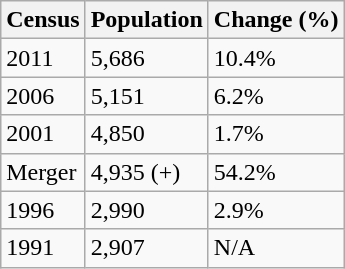<table class="wikitable">
<tr>
<th>Census</th>
<th>Population</th>
<th>Change (%)</th>
</tr>
<tr>
<td>2011</td>
<td>5,686</td>
<td> 10.4%</td>
</tr>
<tr>
<td>2006</td>
<td>5,151</td>
<td> 6.2%</td>
</tr>
<tr>
<td>2001</td>
<td>4,850</td>
<td> 1.7%</td>
</tr>
<tr>
<td>Merger</td>
<td>4,935 (+)</td>
<td> 54.2%</td>
</tr>
<tr>
<td>1996</td>
<td>2,990</td>
<td> 2.9%</td>
</tr>
<tr>
<td>1991</td>
<td>2,907</td>
<td>N/A</td>
</tr>
</table>
